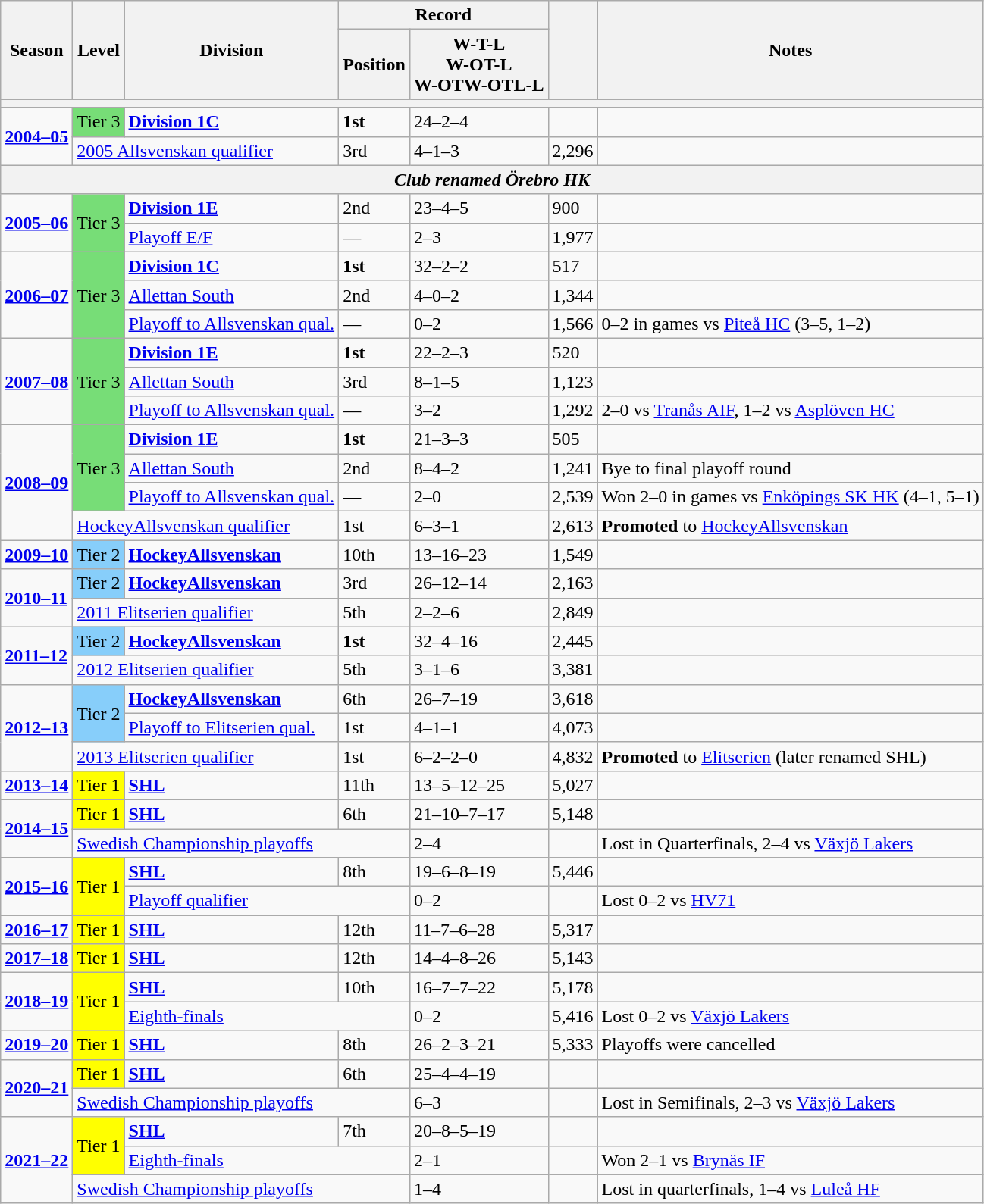<table class="wikitable">
<tr>
<th rowspan="2">Season</th>
<th rowspan="2">Level</th>
<th rowspan="2">Division</th>
<th colspan="2">Record</th>
<th rowspan=2></th>
<th rowspan="2">Notes</th>
</tr>
<tr>
<th>Position</th>
<th>W-T-L<br>W-OT-L<br>W-OTW-OTL-L</th>
</tr>
<tr>
<th colspan=7 style="text-align:center"></th>
</tr>
<tr>
<td rowspan=2><strong><a href='#'>2004–05</a></strong></td>
<td style="background:#77DD77;">Tier 3</td>
<td><strong><a href='#'>Division 1C</a></strong></td>
<td><strong>1st</strong></td>
<td>24–2–4</td>
<td></td>
<td></td>
</tr>
<tr>
<td colspan=2><a href='#'>2005 Allsvenskan qualifier</a></td>
<td>3rd</td>
<td>4–1–3</td>
<td>2,296</td>
<td></td>
</tr>
<tr>
<th colspan=7 style="text-align:center"><em>Club renamed Örebro HK</em></th>
</tr>
<tr>
<td rowspan=2><strong><a href='#'>2005–06</a></strong></td>
<td rowspan=2 style="background:#77DD77;">Tier 3</td>
<td><strong><a href='#'>Division 1E</a></strong></td>
<td>2nd</td>
<td>23–4–5</td>
<td>900</td>
<td></td>
</tr>
<tr>
<td><a href='#'>Playoff E/F</a></td>
<td>—</td>
<td>2–3</td>
<td>1,977</td>
<td></td>
</tr>
<tr>
<td rowspan=3><strong><a href='#'>2006–07</a></strong></td>
<td rowspan=3 style="background:#77DD77;">Tier 3</td>
<td><strong><a href='#'>Division 1C</a></strong></td>
<td><strong>1st</strong></td>
<td>32–2–2</td>
<td>517</td>
<td></td>
</tr>
<tr>
<td><a href='#'>Allettan South</a></td>
<td>2nd</td>
<td>4–0–2</td>
<td>1,344</td>
<td></td>
</tr>
<tr>
<td><a href='#'>Playoff to Allsvenskan qual.</a></td>
<td>—</td>
<td>0–2</td>
<td>1,566</td>
<td>0–2 in games vs <a href='#'>Piteå HC</a> (3–5, 1–2)</td>
</tr>
<tr>
<td rowspan=3><strong><a href='#'>2007–08</a></strong></td>
<td rowspan=3 style="background:#77DD77;">Tier 3</td>
<td><strong><a href='#'>Division 1E</a></strong></td>
<td><strong>1st</strong></td>
<td>22–2–3</td>
<td>520</td>
<td></td>
</tr>
<tr>
<td><a href='#'>Allettan South</a></td>
<td>3rd</td>
<td>8–1–5</td>
<td>1,123</td>
<td></td>
</tr>
<tr>
<td><a href='#'>Playoff to Allsvenskan qual.</a></td>
<td>—</td>
<td>3–2</td>
<td>1,292</td>
<td>2–0 vs <a href='#'>Tranås AIF</a>, 1–2 vs <a href='#'>Asplöven HC</a></td>
</tr>
<tr>
<td rowspan=4><strong><a href='#'>2008–09</a></strong></td>
<td rowspan=3 style="background:#77DD77;">Tier 3</td>
<td><strong><a href='#'>Division 1E</a></strong></td>
<td><strong>1st</strong></td>
<td>21–3–3</td>
<td>505</td>
<td></td>
</tr>
<tr>
<td><a href='#'>Allettan South</a></td>
<td>2nd</td>
<td>8–4–2</td>
<td>1,241</td>
<td>Bye to final playoff round</td>
</tr>
<tr>
<td><a href='#'>Playoff to Allsvenskan qual.</a></td>
<td>—</td>
<td>2–0</td>
<td>2,539</td>
<td>Won 2–0 in games vs <a href='#'>Enköpings SK HK</a> (4–1, 5–1)</td>
</tr>
<tr>
<td colspan=2><a href='#'>HockeyAllsvenskan qualifier</a></td>
<td>1st</td>
<td>6–3–1</td>
<td>2,613</td>
<td> <strong>Promoted</strong> to <a href='#'>HockeyAllsvenskan</a></td>
</tr>
<tr>
<td><strong><a href='#'>2009–10</a></strong></td>
<td style="background:#87CEFA;">Tier 2</td>
<td><strong><a href='#'>HockeyAllsvenskan</a></strong></td>
<td>10th</td>
<td>13–16–23</td>
<td>1,549</td>
<td></td>
</tr>
<tr>
<td rowspan=2><strong><a href='#'>2010–11</a></strong></td>
<td style="background:#87CEFA;">Tier 2</td>
<td><strong><a href='#'>HockeyAllsvenskan</a></strong></td>
<td>3rd</td>
<td>26–12–14</td>
<td>2,163</td>
<td></td>
</tr>
<tr>
<td colspan=2><a href='#'>2011 Elitserien qualifier</a></td>
<td>5th</td>
<td>2–2–6</td>
<td>2,849</td>
<td></td>
</tr>
<tr>
<td rowspan=2><strong><a href='#'>2011–12</a></strong></td>
<td style="background:#87CEFA;">Tier 2</td>
<td><strong><a href='#'>HockeyAllsvenskan</a></strong></td>
<td><strong>1st</strong></td>
<td>32–4–16</td>
<td>2,445</td>
<td></td>
</tr>
<tr>
<td colspan=2><a href='#'>2012 Elitserien qualifier</a></td>
<td>5th</td>
<td>3–1–6</td>
<td>3,381</td>
<td></td>
</tr>
<tr>
<td rowspan=3><strong><a href='#'>2012–13</a></strong></td>
<td rowspan=2 style="background:#87CEFA;">Tier 2</td>
<td><strong><a href='#'>HockeyAllsvenskan</a></strong></td>
<td>6th</td>
<td>26–7–19</td>
<td>3,618</td>
<td></td>
</tr>
<tr>
<td><a href='#'>Playoff to Elitserien qual.</a></td>
<td>1st</td>
<td>4–1–1</td>
<td>4,073</td>
<td></td>
</tr>
<tr>
<td colspan=2><a href='#'>2013 Elitserien qualifier</a></td>
<td>1st</td>
<td>6–2–2–0</td>
<td>4,832</td>
<td> <strong>Promoted</strong> to <a href='#'>Elitserien</a> (later renamed SHL)</td>
</tr>
<tr>
<td><strong><a href='#'>2013–14</a></strong></td>
<td style="background:#FFFF00;">Tier 1</td>
<td><strong><a href='#'>SHL</a></strong></td>
<td>11th</td>
<td>13–5–12–25</td>
<td>5,027</td>
<td></td>
</tr>
<tr>
<td rowspan=2><strong><a href='#'>2014–15</a></strong></td>
<td style="background:#FFFF00;">Tier 1</td>
<td><strong><a href='#'>SHL</a></strong></td>
<td>6th</td>
<td>21–10–7–17</td>
<td>5,148</td>
<td></td>
</tr>
<tr>
<td colspan=3><a href='#'>Swedish Championship playoffs</a></td>
<td>2–4</td>
<td></td>
<td>Lost in Quarterfinals, 2–4 vs <a href='#'>Växjö Lakers</a></td>
</tr>
<tr>
<td rowspan=2 align=center><strong><a href='#'>2015–16</a></strong></td>
<td rowspan=2 align=center style="background:#FFFF00;">Tier 1</td>
<td><strong><a href='#'>SHL</a></strong></td>
<td>8th</td>
<td>19–6–8–19</td>
<td>5,446</td>
<td></td>
</tr>
<tr>
<td colspan=2><a href='#'>Playoff qualifier</a></td>
<td>0–2</td>
<td></td>
<td>Lost 0–2 vs <a href='#'>HV71</a></td>
</tr>
<tr>
<td><strong><a href='#'>2016–17</a></strong></td>
<td align=center style="background:#FFFF00;">Tier 1</td>
<td><strong><a href='#'>SHL</a></strong></td>
<td>12th</td>
<td>11–7–6–28</td>
<td>5,317</td>
<td></td>
</tr>
<tr>
<td><strong><a href='#'>2017–18</a></strong></td>
<td align=center style="background:#FFFF00;">Tier 1</td>
<td><strong><a href='#'>SHL</a></strong></td>
<td>12th</td>
<td>14–4–8–26</td>
<td>5,143</td>
<td></td>
</tr>
<tr>
<td rowspan=2 align=center><strong><a href='#'>2018–19</a></strong></td>
<td rowspan=2 align=center style="background:#FFFF00;">Tier 1</td>
<td><strong><a href='#'>SHL</a></strong></td>
<td>10th</td>
<td>16–7–7–22</td>
<td>5,178</td>
<td></td>
</tr>
<tr>
<td colspan=2><a href='#'>Eighth-finals</a></td>
<td>0–2</td>
<td>5,416</td>
<td>Lost 0–2 vs <a href='#'>Växjö Lakers</a></td>
</tr>
<tr>
<td><strong><a href='#'>2019–20</a></strong></td>
<td align=center style="background:#FFFF00;">Tier 1</td>
<td><strong><a href='#'>SHL</a></strong></td>
<td>8th</td>
<td>26–2–3–21</td>
<td>5,333</td>
<td>Playoffs were cancelled</td>
</tr>
<tr>
<td rowspan=2><strong><a href='#'>2020–21</a></strong></td>
<td style="background:#FFFF00;">Tier 1</td>
<td><strong><a href='#'>SHL</a></strong></td>
<td>6th</td>
<td>25–4–4–19</td>
<td></td>
</tr>
<tr>
<td colspan=3><a href='#'>Swedish Championship playoffs</a></td>
<td>6–3</td>
<td></td>
<td>Lost in Semifinals, 2–3 vs <a href='#'>Växjö Lakers</a></td>
</tr>
<tr>
<td rowspan=3 align=center><strong><a href='#'>2021–22</a></strong></td>
<td rowspan=2 align=center style="background:#FFFF00;">Tier 1</td>
<td><strong><a href='#'>SHL</a></strong></td>
<td>7th</td>
<td>20–8–5–19</td>
<td></td>
<td></td>
</tr>
<tr>
<td colspan=2><a href='#'>Eighth-finals</a></td>
<td>2–1</td>
<td></td>
<td>Won 2–1 vs <a href='#'>Brynäs IF</a></td>
</tr>
<tr>
<td colspan=3><a href='#'>Swedish Championship playoffs</a></td>
<td>1–4</td>
<td></td>
<td>Lost in quarterfinals, 1–4 vs <a href='#'>Luleå HF</a></td>
</tr>
</table>
